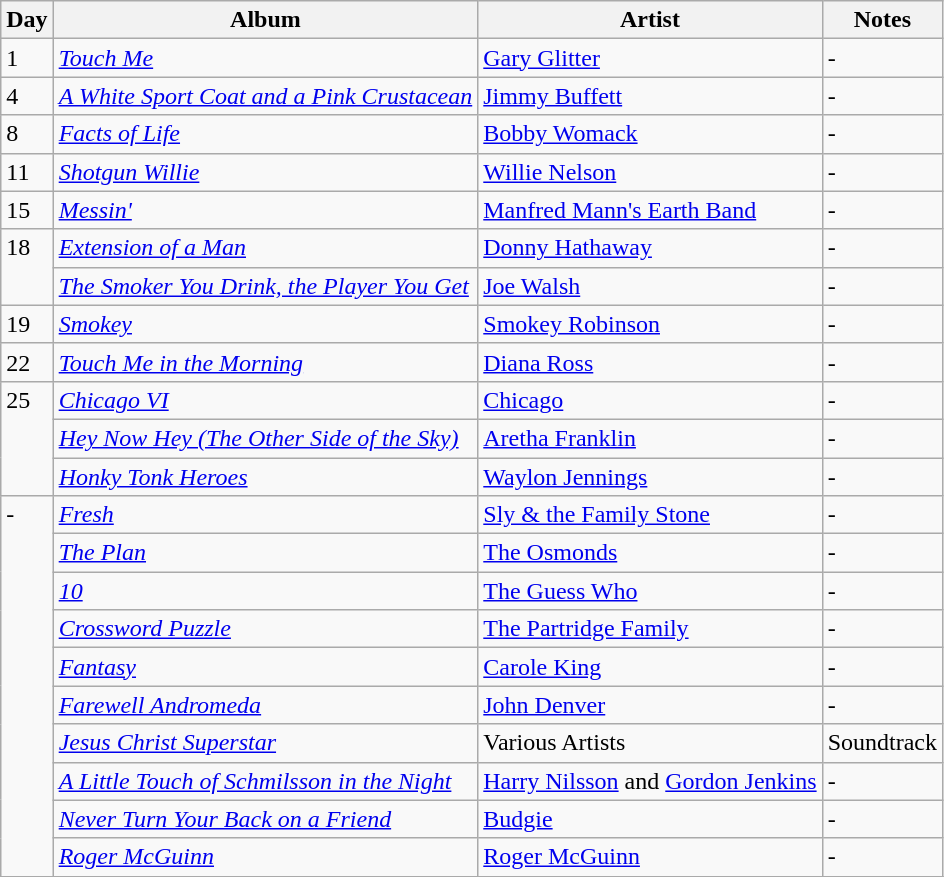<table class="wikitable">
<tr>
<th>Day</th>
<th>Album</th>
<th>Artist</th>
<th>Notes</th>
</tr>
<tr>
<td style="vertical-align:top;">1</td>
<td><em><a href='#'>Touch Me</a></em></td>
<td><a href='#'>Gary Glitter</a></td>
<td>-</td>
</tr>
<tr>
<td style="vertical-align:top;">4</td>
<td><em><a href='#'>A White Sport Coat and a Pink Crustacean</a></em></td>
<td><a href='#'>Jimmy Buffett</a></td>
<td>-</td>
</tr>
<tr>
<td style="vertical-align:top;">8</td>
<td><em><a href='#'>Facts of Life</a></em></td>
<td><a href='#'>Bobby Womack</a></td>
<td>-</td>
</tr>
<tr>
<td style="vertical-align:top;">11</td>
<td><em><a href='#'>Shotgun Willie</a></em></td>
<td><a href='#'>Willie Nelson</a></td>
<td>-</td>
</tr>
<tr>
<td style="vertical-align:top;">15</td>
<td><em><a href='#'>Messin'</a></em></td>
<td><a href='#'>Manfred Mann's Earth Band</a></td>
<td>-</td>
</tr>
<tr>
<td rowspan="2" style="vertical-align:top;">18</td>
<td><em><a href='#'>Extension of a Man</a></em></td>
<td><a href='#'>Donny Hathaway</a></td>
<td>-</td>
</tr>
<tr>
<td><em><a href='#'>The Smoker You Drink, the Player You Get</a></em></td>
<td><a href='#'>Joe Walsh</a></td>
<td>-</td>
</tr>
<tr>
<td style="vertical-align:top;">19</td>
<td><em><a href='#'>Smokey</a></em></td>
<td><a href='#'>Smokey Robinson</a></td>
<td>-</td>
</tr>
<tr>
<td style="vertical-align:top;">22</td>
<td><em><a href='#'>Touch Me in the Morning</a></em></td>
<td><a href='#'>Diana Ross</a></td>
<td>-</td>
</tr>
<tr>
<td rowspan="3" style="vertical-align:top;">25</td>
<td><em><a href='#'>Chicago VI</a></em></td>
<td><a href='#'>Chicago</a></td>
<td>-</td>
</tr>
<tr>
<td><em><a href='#'>Hey Now Hey (The Other Side of the Sky)</a></em></td>
<td><a href='#'>Aretha Franklin</a></td>
<td>-</td>
</tr>
<tr>
<td><em><a href='#'>Honky Tonk Heroes</a></em></td>
<td><a href='#'>Waylon Jennings</a></td>
<td>-</td>
</tr>
<tr>
<td rowspan="10" style="vertical-align:top;">-</td>
<td><em><a href='#'>Fresh</a></em></td>
<td><a href='#'>Sly & the Family Stone</a></td>
<td>-</td>
</tr>
<tr>
<td><em><a href='#'>The Plan</a></em></td>
<td><a href='#'>The Osmonds</a></td>
<td>-</td>
</tr>
<tr>
<td><em><a href='#'>10</a></em></td>
<td><a href='#'>The Guess Who</a></td>
<td>-</td>
</tr>
<tr>
<td><em><a href='#'>Crossword Puzzle</a></em></td>
<td><a href='#'>The Partridge Family</a></td>
<td>-</td>
</tr>
<tr>
<td><em><a href='#'>Fantasy</a></em></td>
<td><a href='#'>Carole King</a></td>
<td>-</td>
</tr>
<tr>
<td><em><a href='#'>Farewell Andromeda</a></em></td>
<td><a href='#'>John Denver</a></td>
<td>-</td>
</tr>
<tr>
<td><em><a href='#'>Jesus Christ Superstar</a></em></td>
<td>Various Artists</td>
<td>Soundtrack</td>
</tr>
<tr>
<td><em><a href='#'>A Little Touch of Schmilsson in the Night</a></em></td>
<td><a href='#'>Harry Nilsson</a> and <a href='#'>Gordon Jenkins</a></td>
<td>-</td>
</tr>
<tr>
<td><em><a href='#'>Never Turn Your Back on a Friend</a></em></td>
<td><a href='#'>Budgie</a></td>
<td>-</td>
</tr>
<tr>
<td><em><a href='#'>Roger McGuinn</a></em></td>
<td><a href='#'>Roger McGuinn</a></td>
<td>-</td>
</tr>
<tr>
</tr>
</table>
